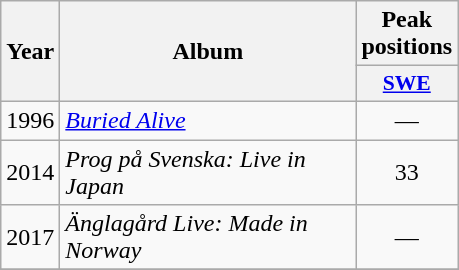<table class="wikitable">
<tr>
<th align="center" rowspan="2" width="10">Year</th>
<th align="center" rowspan="2" width="190">Album</th>
<th align="center" colspan="1" width="20">Peak positions</th>
</tr>
<tr>
<th scope="col" style="width:3em;font-size:90%;"><a href='#'>SWE</a><br></th>
</tr>
<tr>
<td style="text-align:center;">1996</td>
<td><em><a href='#'>Buried Alive</a></em></td>
<td style="text-align:center;">—</td>
</tr>
<tr>
<td style="text-align:center;">2014</td>
<td><em>Prog på Svenska: Live in Japan</em></td>
<td style="text-align:center;">33</td>
</tr>
<tr>
<td>2017</td>
<td><em>Änglagård Live: Made in Norway</em></td>
<td style="text-align:center;">—</td>
</tr>
<tr>
</tr>
</table>
